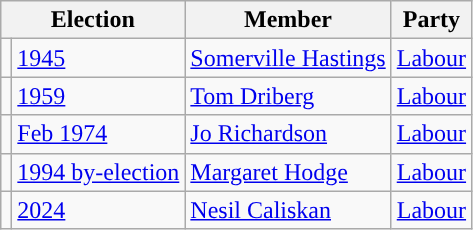<table class="wikitable">
<tr>
<th colspan="2">Election</th>
<th>Member</th>
<th>Party</th>
</tr>
<tr>
<td style="color:inherit;background-color: "></td>
<td><a href='#'>1945</a></td>
<td><a href='#'>Somerville Hastings</a></td>
<td><a href='#'>Labour</a></td>
</tr>
<tr>
<td style="color:inherit;background-color: "></td>
<td><a href='#'>1959</a></td>
<td><a href='#'>Tom Driberg</a></td>
<td><a href='#'>Labour</a></td>
</tr>
<tr>
<td style="color:inherit;background-color: "></td>
<td><a href='#'>Feb 1974</a></td>
<td><a href='#'>Jo Richardson</a></td>
<td><a href='#'>Labour</a></td>
</tr>
<tr>
<td style="color:inherit;background-color: "></td>
<td><a href='#'>1994 by-election</a></td>
<td><a href='#'>Margaret Hodge</a></td>
<td><a href='#'>Labour</a></td>
</tr>
<tr>
<td style="color:inherit;background-color: "></td>
<td><a href='#'>2024</a></td>
<td><a href='#'>Nesil Caliskan</a></td>
<td><a href='#'>Labour</a></td>
</tr>
</table>
